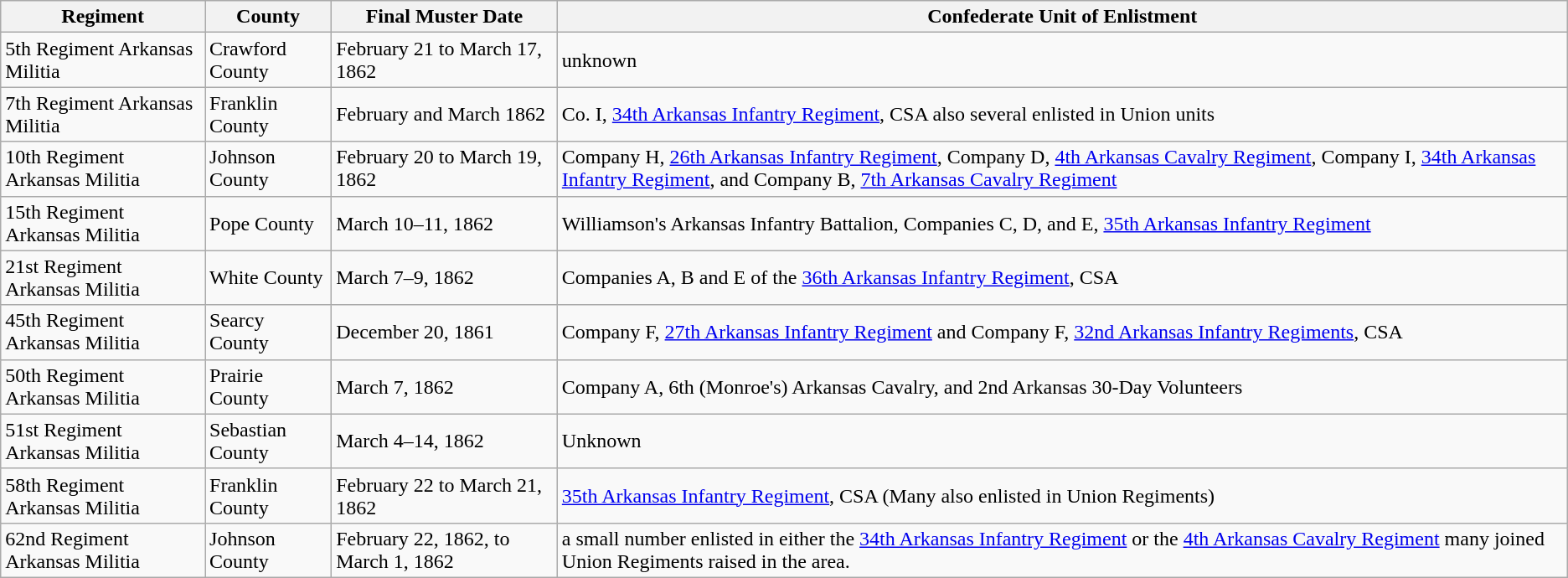<table class="wikitable">
<tr>
<th>Regiment</th>
<th>County</th>
<th>Final Muster Date</th>
<th>Confederate Unit of Enlistment</th>
</tr>
<tr>
<td>5th Regiment Arkansas Militia</td>
<td>Crawford County</td>
<td>February 21 to March 17, 1862</td>
<td>unknown</td>
</tr>
<tr>
<td>7th Regiment Arkansas Militia</td>
<td>Franklin County</td>
<td>February and March 1862</td>
<td>Co. I, <a href='#'>34th Arkansas Infantry Regiment</a>, CSA also several enlisted in Union units</td>
</tr>
<tr>
<td>10th Regiment Arkansas Militia</td>
<td>Johnson County</td>
<td>February 20 to March 19, 1862</td>
<td>Company H, <a href='#'>26th Arkansas Infantry Regiment</a>, Company D, <a href='#'>4th Arkansas Cavalry Regiment</a>, Company I, <a href='#'>34th Arkansas Infantry Regiment</a>, and Company B, <a href='#'>7th Arkansas Cavalry Regiment</a></td>
</tr>
<tr>
<td>15th Regiment Arkansas Militia</td>
<td>Pope County</td>
<td>March 10–11, 1862</td>
<td>Williamson's Arkansas Infantry Battalion, Companies C, D, and E, <a href='#'>35th Arkansas Infantry Regiment</a></td>
</tr>
<tr>
<td>21st Regiment Arkansas Militia</td>
<td>White County</td>
<td>March 7–9, 1862</td>
<td>Companies A, B and E of the <a href='#'>36th Arkansas Infantry Regiment</a>, CSA</td>
</tr>
<tr>
<td>45th Regiment Arkansas Militia</td>
<td>Searcy County</td>
<td>December 20, 1861</td>
<td>Company F, <a href='#'>27th Arkansas Infantry Regiment</a> and Company F, <a href='#'>32nd Arkansas Infantry Regiments</a>, CSA</td>
</tr>
<tr>
<td>50th Regiment Arkansas Militia</td>
<td>Prairie County</td>
<td>March 7, 1862</td>
<td>Company A, 6th (Monroe's) Arkansas Cavalry, and 2nd Arkansas 30-Day Volunteers</td>
</tr>
<tr>
<td>51st Regiment Arkansas Militia</td>
<td>Sebastian County</td>
<td>March 4–14, 1862</td>
<td>Unknown</td>
</tr>
<tr>
<td>58th Regiment Arkansas Militia</td>
<td>Franklin County</td>
<td>February 22 to March 21, 1862</td>
<td><a href='#'>35th Arkansas Infantry Regiment</a>, CSA (Many also enlisted in Union Regiments)</td>
</tr>
<tr>
<td>62nd Regiment Arkansas Militia</td>
<td>Johnson County</td>
<td>February 22, 1862, to March 1, 1862</td>
<td>a small number enlisted in either the <a href='#'>34th Arkansas Infantry Regiment</a> or the <a href='#'>4th Arkansas Cavalry Regiment</a> many joined Union Regiments raised in the area.</td>
</tr>
</table>
